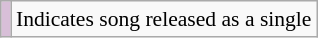<table class="wikitable" style="font-size:90%;">
<tr>
<td style="background-color:#D8BFD8"> </td>
<td>Indicates song released as a single</td>
</tr>
</table>
